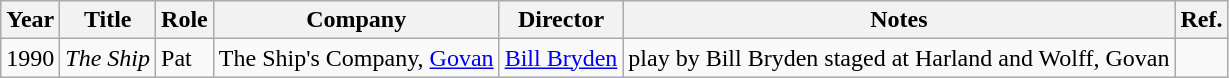<table class="wikitable">
<tr>
<th>Year</th>
<th>Title</th>
<th>Role</th>
<th>Company</th>
<th>Director</th>
<th>Notes</th>
<th>Ref.</th>
</tr>
<tr>
<td>1990</td>
<td><em>The Ship</em></td>
<td>Pat</td>
<td>The Ship's Company, <a href='#'>Govan</a></td>
<td><a href='#'>Bill Bryden</a></td>
<td>play by Bill Bryden staged at Harland and Wolff, Govan</td>
<td></td>
</tr>
</table>
